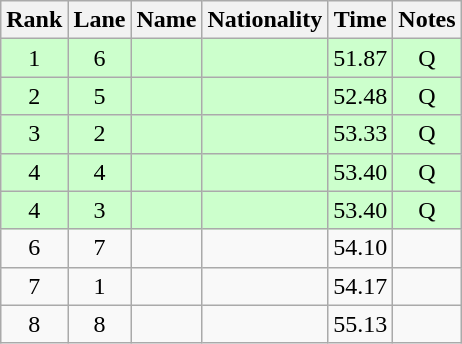<table class="wikitable sortable" style="text-align:center">
<tr>
<th>Rank</th>
<th>Lane</th>
<th>Name</th>
<th>Nationality</th>
<th>Time</th>
<th>Notes</th>
</tr>
<tr bgcolor="ccffcc">
<td>1</td>
<td>6</td>
<td align="left"></td>
<td align="left"></td>
<td>51.87</td>
<td>Q</td>
</tr>
<tr bgcolor="ccffcc">
<td>2</td>
<td>5</td>
<td align="left"></td>
<td align="left"></td>
<td>52.48</td>
<td>Q</td>
</tr>
<tr bgcolor="ccffcc">
<td>3</td>
<td>2</td>
<td align="left"></td>
<td align="left"></td>
<td>53.33</td>
<td>Q</td>
</tr>
<tr bgcolor="ccffcc">
<td>4</td>
<td>4</td>
<td align="left"></td>
<td align="left"></td>
<td>53.40</td>
<td>Q</td>
</tr>
<tr bgcolor="ccffcc">
<td>4</td>
<td>3</td>
<td align="left"></td>
<td align="left"></td>
<td>53.40</td>
<td>Q</td>
</tr>
<tr>
<td>6</td>
<td>7</td>
<td align="left"></td>
<td align="left"></td>
<td>54.10</td>
<td></td>
</tr>
<tr>
<td>7</td>
<td>1</td>
<td align="left"></td>
<td align="left"></td>
<td>54.17</td>
<td></td>
</tr>
<tr>
<td>8</td>
<td>8</td>
<td align="left"></td>
<td align="left"></td>
<td>55.13</td>
<td></td>
</tr>
</table>
